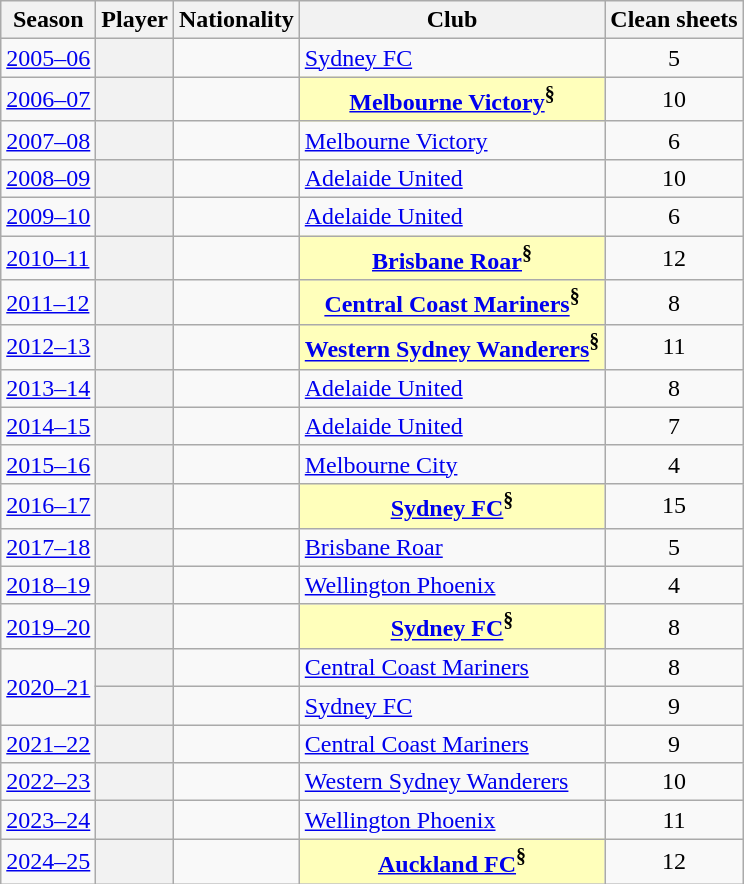<table class="wikitable sortable plainrowheaders">
<tr>
<th scope="col">Season</th>
<th scope="col">Player</th>
<th scope="col">Nationality</th>
<th scope="col">Club</th>
<th scope="col">Clean sheets</th>
</tr>
<tr>
<td><a href='#'>2005–06</a></td>
<th scope="row"></th>
<td></td>
<td><a href='#'>Sydney FC</a></td>
<td style="text-align:center">5</td>
</tr>
<tr>
<td><a href='#'>2006–07</a></td>
<th scope="row"></th>
<td></td>
<th scope="row" style="background:#ffb"><a href='#'>Melbourne Victory</a><sup>§</sup></th>
<td style="text-align:center">10</td>
</tr>
<tr>
<td><a href='#'>2007–08</a></td>
<th scope="row"> </th>
<td></td>
<td><a href='#'>Melbourne Victory</a></td>
<td style="text-align:center">6</td>
</tr>
<tr>
<td><a href='#'>2008–09</a></td>
<th scope="row"></th>
<td></td>
<td><a href='#'>Adelaide United</a></td>
<td style="text-align:center">10</td>
</tr>
<tr>
<td><a href='#'>2009–10</a></td>
<th scope="row"> </th>
<td></td>
<td><a href='#'>Adelaide United</a></td>
<td style="text-align:center">6</td>
</tr>
<tr>
<td><a href='#'>2010–11</a></td>
<th scope="row"> </th>
<td></td>
<th scope="row" style="background:#ffb"><a href='#'>Brisbane Roar</a><sup>§</sup></th>
<td style="text-align:center">12</td>
</tr>
<tr>
<td><a href='#'>2011–12</a></td>
<th scope="row"></th>
<td></td>
<th scope="row" style="background:#ffb"><a href='#'>Central Coast Mariners</a><sup>§</sup></th>
<td style="text-align:center">8</td>
</tr>
<tr>
<td><a href='#'>2012–13</a></td>
<th scope="row"></th>
<td></td>
<th scope="row" style="background:#ffb"><a href='#'>Western Sydney Wanderers</a><sup>§</sup></th>
<td style="text-align:center">11</td>
</tr>
<tr>
<td><a href='#'>2013–14</a></td>
<th scope="row"> </th>
<td></td>
<td><a href='#'>Adelaide United</a></td>
<td style="text-align:center">8</td>
</tr>
<tr>
<td><a href='#'>2014–15</a></td>
<th scope="row"> </th>
<td></td>
<td><a href='#'>Adelaide United</a></td>
<td style="text-align:center">7</td>
</tr>
<tr>
<td><a href='#'>2015–16</a></td>
<th scope="row"></th>
<td></td>
<td><a href='#'>Melbourne City</a></td>
<td style="text-align:center">4</td>
</tr>
<tr>
<td><a href='#'>2016–17</a></td>
<th scope="row"></th>
<td></td>
<th scope="row" style="background:#ffb"><a href='#'>Sydney FC</a><sup>§</sup></th>
<td style="text-align:center">15</td>
</tr>
<tr>
<td><a href='#'>2017–18</a></td>
<th scope="row"></th>
<td></td>
<td><a href='#'>Brisbane Roar</a></td>
<td style="text-align:center">5</td>
</tr>
<tr>
<td><a href='#'>2018–19</a></td>
<th scope="row"></th>
<td></td>
<td><a href='#'>Wellington Phoenix</a></td>
<td style="text-align:center">4</td>
</tr>
<tr>
<td><a href='#'>2019–20</a></td>
<th scope="row"></th>
<td></td>
<th scope="row" style="background:#ffb"><a href='#'>Sydney FC</a><sup>§</sup></th>
<td style="text-align:center">8</td>
</tr>
<tr>
<td rowspan=2><a href='#'>2020–21</a></td>
<th scope="row"></th>
<td></td>
<td><a href='#'>Central Coast Mariners</a></td>
<td style="text-align:center">8</td>
</tr>
<tr>
<th scope="row"> </th>
<td></td>
<td><a href='#'>Sydney FC</a></td>
<td style="text-align:center">9</td>
</tr>
<tr>
<td><a href='#'>2021–22</a></td>
<th scope="row"> </th>
<td></td>
<td><a href='#'>Central Coast Mariners</a></td>
<td style="text-align:center">9</td>
</tr>
<tr>
<td><a href='#'>2022–23</a></td>
<th scope="row"></th>
<td></td>
<td><a href='#'>Western Sydney Wanderers</a></td>
<td style="text-align:center">10</td>
</tr>
<tr>
<td><a href='#'>2023–24</a></td>
<th scope="row"></th>
<td></td>
<td><a href='#'>Wellington Phoenix</a></td>
<td style="text-align:center">11</td>
</tr>
<tr>
<td><a href='#'>2024–25</a></td>
<th scope="row"></th>
<td></td>
<th scope="row" style="background:#ffb"><a href='#'>Auckland FC</a><sup>§</sup></th>
<td style="text-align:center">12</td>
</tr>
</table>
